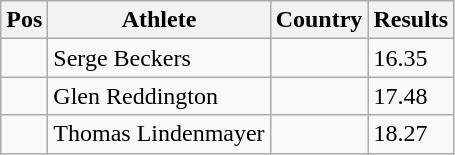<table class="wikitable wikble">
<tr>
<th>Pos</th>
<th>Athlete</th>
<th>Country</th>
<th>Results</th>
</tr>
<tr>
<td align="center"></td>
<td>Serge Beckers</td>
<td></td>
<td>16.35</td>
</tr>
<tr>
<td align="center"></td>
<td>Glen Reddington</td>
<td></td>
<td>17.48</td>
</tr>
<tr>
<td align="center"></td>
<td>Thomas Lindenmayer</td>
<td></td>
<td>18.27</td>
</tr>
</table>
